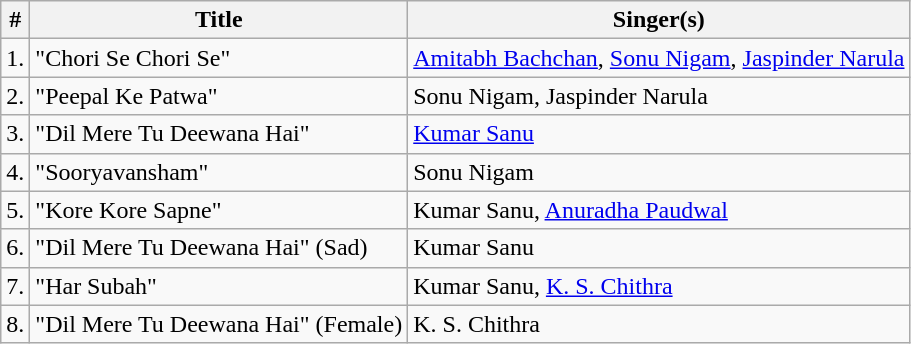<table class="wikitable sortable" border="1">
<tr>
<th>#</th>
<th>Title</th>
<th>Singer(s)</th>
</tr>
<tr>
<td>1.</td>
<td>"Chori Se Chori Se"</td>
<td><a href='#'>Amitabh Bachchan</a>, <a href='#'>Sonu Nigam</a>, <a href='#'>Jaspinder Narula</a></td>
</tr>
<tr>
<td>2.</td>
<td>"Peepal Ke Patwa"</td>
<td>Sonu Nigam, Jaspinder Narula</td>
</tr>
<tr>
<td>3.</td>
<td>"Dil Mere Tu Deewana Hai"</td>
<td><a href='#'>Kumar Sanu</a></td>
</tr>
<tr>
<td>4.</td>
<td>"Sooryavansham"</td>
<td>Sonu Nigam</td>
</tr>
<tr>
<td>5.</td>
<td>"Kore Kore Sapne"</td>
<td>Kumar Sanu, <a href='#'>Anuradha Paudwal</a></td>
</tr>
<tr>
<td>6.</td>
<td>"Dil Mere Tu Deewana Hai" (Sad)</td>
<td>Kumar Sanu</td>
</tr>
<tr>
<td>7.</td>
<td>"Har Subah"</td>
<td>Kumar Sanu, <a href='#'>K. S. Chithra</a></td>
</tr>
<tr>
<td>8.</td>
<td>"Dil Mere Tu Deewana Hai" (Female)</td>
<td>K. S. Chithra</td>
</tr>
</table>
